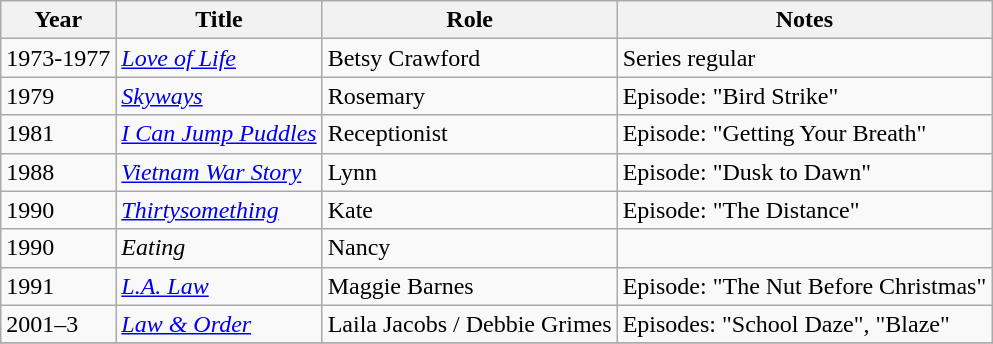<table class="wikitable sortable">
<tr>
<th>Year</th>
<th>Title</th>
<th>Role</th>
<th class="unsortable">Notes</th>
</tr>
<tr>
<td>1973-1977</td>
<td><em><a href='#'>Love of Life</a></em></td>
<td>Betsy Crawford</td>
<td>Series regular</td>
</tr>
<tr>
<td>1979</td>
<td><em><a href='#'>Skyways</a></em></td>
<td>Rosemary</td>
<td>Episode: "Bird Strike"</td>
</tr>
<tr>
<td>1981</td>
<td><em><a href='#'>I Can Jump Puddles</a></em></td>
<td>Receptionist</td>
<td>Episode: "Getting Your Breath"</td>
</tr>
<tr>
<td>1988</td>
<td><em><a href='#'>Vietnam War Story</a></em></td>
<td>Lynn</td>
<td>Episode: "Dusk to Dawn"</td>
</tr>
<tr>
<td>1990</td>
<td><em><a href='#'>Thirtysomething</a></em></td>
<td>Kate</td>
<td>Episode: "The Distance"</td>
</tr>
<tr>
<td>1990</td>
<td><em>Eating</em></td>
<td>Nancy</td>
<td></td>
</tr>
<tr>
<td>1991</td>
<td><em><a href='#'>L.A. Law</a></em></td>
<td>Maggie Barnes</td>
<td>Episode: "The Nut Before Christmas"</td>
</tr>
<tr>
<td>2001–3</td>
<td><em><a href='#'>Law & Order</a></em></td>
<td>Laila Jacobs / Debbie Grimes</td>
<td>Episodes: "School Daze", "Blaze"</td>
</tr>
<tr>
</tr>
</table>
